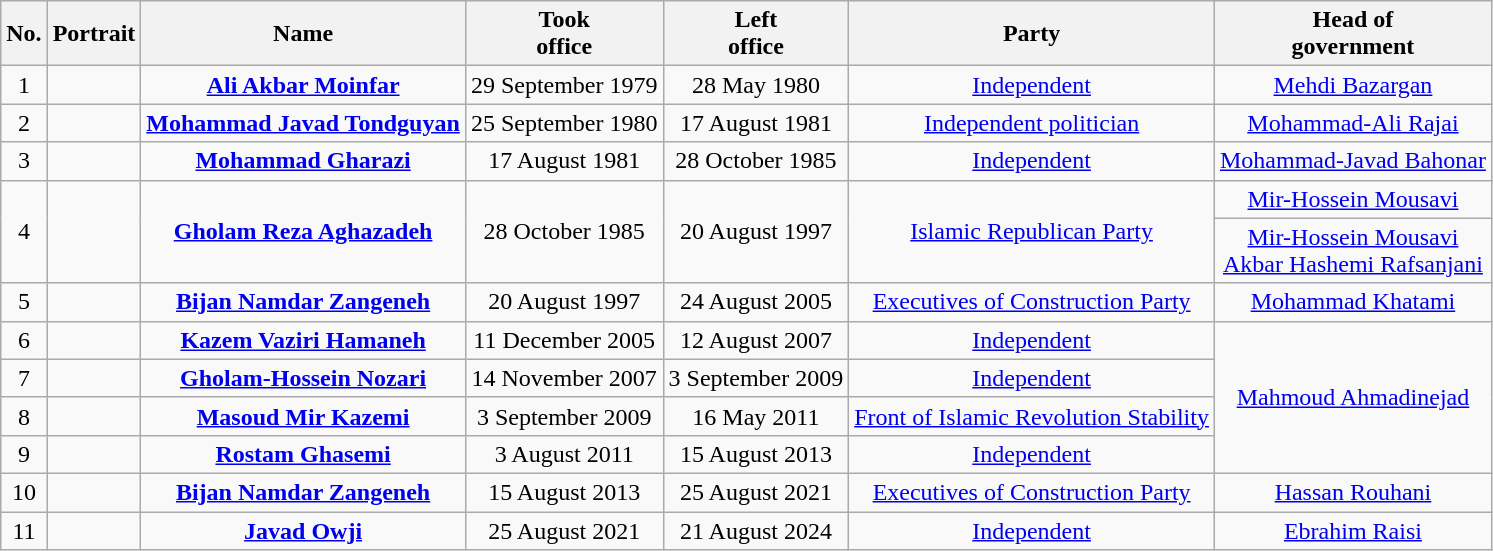<table class="wikitable" style="text-align:center;">
<tr>
<th>No.</th>
<th>Portrait</th>
<th>Name</th>
<th>Took<br>office</th>
<th>Left<br>office</th>
<th>Party</th>
<th>Head of<br>government</th>
</tr>
<tr>
<td>1</td>
<td></td>
<td><strong><a href='#'>Ali Akbar Moinfar</a></strong></td>
<td>29 September 1979</td>
<td>28 May 1980</td>
<td><a href='#'>Independent</a></td>
<td><a href='#'>Mehdi Bazargan</a></td>
</tr>
<tr>
<td>2</td>
<td></td>
<td><strong><a href='#'>Mohammad Javad Tondguyan</a></strong></td>
<td>25 September 1980</td>
<td>17 August 1981</td>
<td><a href='#'>Independent politician</a></td>
<td><a href='#'>Mohammad-Ali Rajai</a></td>
</tr>
<tr>
<td rowspan="2">3</td>
<td rowspan="2"></td>
<td rowspan="2"><strong><a href='#'>Mohammad Gharazi</a></strong></td>
<td rowspan="2">17 August 1981</td>
<td rowspan="2">28 October 1985</td>
<td rowspan="2"><a href='#'>Independent</a></td>
<td><a href='#'>Mohammad-Javad Bahonar</a></td>
</tr>
<tr>
<td rowspan="2"><a href='#'>Mir-Hossein Mousavi</a></td>
</tr>
<tr>
<td rowspan="2">4</td>
<td rowspan="2"></td>
<td rowspan="2"><strong><a href='#'>Gholam Reza Aghazadeh</a></strong></td>
<td rowspan="2">28 October 1985</td>
<td rowspan="2">20 August 1997</td>
<td rowspan="2"><a href='#'>Islamic Republican Party</a></td>
</tr>
<tr>
<td><a href='#'>Mir-Hossein Mousavi</a><br><a href='#'>Akbar Hashemi Rafsanjani</a></td>
</tr>
<tr>
<td>5</td>
<td></td>
<td><strong><a href='#'>Bijan Namdar Zangeneh</a></strong></td>
<td>20 August 1997</td>
<td>24 August 2005</td>
<td><a href='#'>Executives of Construction Party</a></td>
<td><a href='#'>Mohammad Khatami</a></td>
</tr>
<tr>
<td>6</td>
<td></td>
<td><strong><a href='#'>Kazem Vaziri Hamaneh</a></strong></td>
<td>11 December 2005</td>
<td>12 August 2007</td>
<td><a href='#'>Independent</a></td>
<td rowspan="4"><a href='#'>Mahmoud Ahmadinejad</a></td>
</tr>
<tr>
<td>7</td>
<td></td>
<td><strong><a href='#'>Gholam-Hossein Nozari</a></strong></td>
<td>14 November 2007</td>
<td>3 September 2009</td>
<td><a href='#'>Independent</a></td>
</tr>
<tr>
<td>8</td>
<td></td>
<td><strong><a href='#'>Masoud Mir Kazemi</a></strong></td>
<td>3 September 2009</td>
<td>16 May 2011</td>
<td><a href='#'>Front of Islamic Revolution Stability</a></td>
</tr>
<tr>
<td>9</td>
<td></td>
<td><strong><a href='#'>Rostam Ghasemi</a></strong></td>
<td>3 August 2011</td>
<td>15 August 2013</td>
<td><a href='#'>Independent</a></td>
</tr>
<tr>
<td>10</td>
<td></td>
<td><strong><a href='#'>Bijan Namdar Zangeneh</a></strong></td>
<td>15 August 2013</td>
<td>25 August 2021</td>
<td><a href='#'>Executives of Construction Party</a></td>
<td><a href='#'>Hassan Rouhani</a></td>
</tr>
<tr>
<td>11</td>
<td></td>
<td><strong><a href='#'>Javad Owji</a></strong></td>
<td>25 August 2021</td>
<td>21 August 2024</td>
<td><a href='#'>Independent</a></td>
<td><a href='#'>Ebrahim Raisi</a></td>
</tr>
</table>
